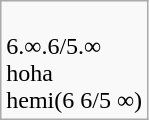<table class="wikitable">
<tr>
<td><br>6.∞.6/5.∞<br>hoha<br>hemi(6 6/5  ∞)</td>
</tr>
</table>
